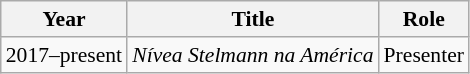<table class="wikitable" style="font-size: 90%;">
<tr>
<th>Year</th>
<th>Title</th>
<th>Role</th>
</tr>
<tr>
<td>2017–present</td>
<td><em>Nívea Stelmann na América</em></td>
<td>Presenter</td>
</tr>
</table>
